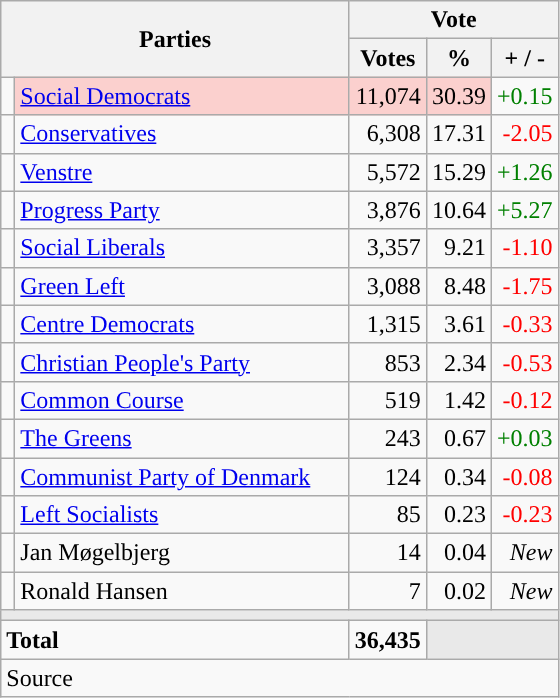<table class="wikitable" style="text-align:right;">
<tr>
<th style="text-align:centre;" rowspan="2" colspan="2" width="225">Parties</th>
<th colspan="3">Vote</th>
</tr>
<tr>
<th width="15">Votes</th>
<th width="15">%</th>
<th width="15">+ / -</th>
</tr>
<tr>
<td width="2" style="color:inherit;background:"></td>
<td bgcolor=#fbd0ce  align="left"><a href='#'>Social Democrats</a></td>
<td bgcolor=#fbd0ce>11,074</td>
<td bgcolor=#fbd0ce>30.39</td>
<td style=color:green;>+0.15</td>
</tr>
<tr>
<td width="2" style="color:inherit;background:"></td>
<td align="left"><a href='#'>Conservatives</a></td>
<td>6,308</td>
<td>17.31</td>
<td style=color:red;>-2.05</td>
</tr>
<tr>
<td width="2" style="color:inherit;background:"></td>
<td align="left"><a href='#'>Venstre</a></td>
<td>5,572</td>
<td>15.29</td>
<td style=color:green;>+1.26</td>
</tr>
<tr>
<td width="2" style="color:inherit;background:"></td>
<td align="left"><a href='#'>Progress Party</a></td>
<td>3,876</td>
<td>10.64</td>
<td style=color:green;>+5.27</td>
</tr>
<tr>
<td width="2" style="color:inherit;background:"></td>
<td align="left"><a href='#'>Social Liberals</a></td>
<td>3,357</td>
<td>9.21</td>
<td style=color:red;>-1.10</td>
</tr>
<tr>
<td width="2" style="color:inherit;background:"></td>
<td align="left"><a href='#'>Green Left</a></td>
<td>3,088</td>
<td>8.48</td>
<td style=color:red;>-1.75</td>
</tr>
<tr>
<td width="2" style="color:inherit;background:"></td>
<td align="left"><a href='#'>Centre Democrats</a></td>
<td>1,315</td>
<td>3.61</td>
<td style=color:red;>-0.33</td>
</tr>
<tr>
<td width="2" style="color:inherit;background:"></td>
<td align="left"><a href='#'>Christian People's Party</a></td>
<td>853</td>
<td>2.34</td>
<td style=color:red;>-0.53</td>
</tr>
<tr>
<td width="2" style="color:inherit;background:"></td>
<td align="left"><a href='#'>Common Course</a></td>
<td>519</td>
<td>1.42</td>
<td style=color:red;>-0.12</td>
</tr>
<tr>
<td width="2" style="color:inherit;background:"></td>
<td align="left"><a href='#'>The Greens</a></td>
<td>243</td>
<td>0.67</td>
<td style=color:green;>+0.03</td>
</tr>
<tr>
<td width="2" style="color:inherit;background:"></td>
<td align="left"><a href='#'>Communist Party of Denmark</a></td>
<td>124</td>
<td>0.34</td>
<td style=color:red;>-0.08</td>
</tr>
<tr>
<td width="2" style="color:inherit;background:"></td>
<td align="left"><a href='#'>Left Socialists</a></td>
<td>85</td>
<td>0.23</td>
<td style=color:red;>-0.23</td>
</tr>
<tr>
<td width="2" style="color:inherit;background:"></td>
<td align="left">Jan Møgelbjerg</td>
<td>14</td>
<td>0.04</td>
<td><em>New</em></td>
</tr>
<tr>
<td width="2" style="color:inherit;background:"></td>
<td align="left">Ronald Hansen</td>
<td>7</td>
<td>0.02</td>
<td><em>New</em></td>
</tr>
<tr>
<td colspan="7" bgcolor="#E9E9E9"></td>
</tr>
<tr>
<td align="left" colspan="2"><strong>Total</strong></td>
<td><strong>36,435</strong></td>
<td bgcolor="#E9E9E9" colspan="2"></td>
</tr>
<tr>
<td align="left" colspan="6">Source</td>
</tr>
</table>
